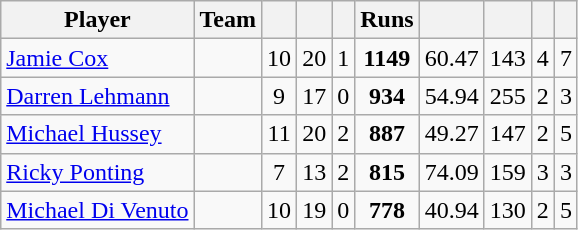<table class="wikitable sortable" style="text-align:center">
<tr>
<th class="unsortable">Player </th>
<th>Team</th>
<th></th>
<th></th>
<th></th>
<th>Runs</th>
<th></th>
<th></th>
<th></th>
<th></th>
</tr>
<tr>
<td style="text-align:left"><a href='#'>Jamie Cox</a></td>
<td style="text-align:left"></td>
<td>10</td>
<td>20</td>
<td>1</td>
<td><strong>1149</strong></td>
<td>60.47</td>
<td>143</td>
<td>4</td>
<td>7</td>
</tr>
<tr>
<td style="text-align:left"><a href='#'>Darren Lehmann</a></td>
<td style="text-align:left"></td>
<td>9</td>
<td>17</td>
<td>0</td>
<td><strong>934</strong></td>
<td>54.94</td>
<td>255</td>
<td>2</td>
<td>3</td>
</tr>
<tr>
<td style="text-align:left"><a href='#'>Michael Hussey</a></td>
<td style="text-align:left"></td>
<td>11</td>
<td>20</td>
<td>2</td>
<td><strong>887</strong></td>
<td>49.27</td>
<td>147</td>
<td>2</td>
<td>5</td>
</tr>
<tr>
<td style="text-align:left"><a href='#'>Ricky Ponting</a></td>
<td style="text-align:left"></td>
<td>7</td>
<td>13</td>
<td>2</td>
<td><strong>815</strong></td>
<td>74.09</td>
<td>159</td>
<td>3</td>
<td>3</td>
</tr>
<tr>
<td style="text-align:left"><a href='#'>Michael Di Venuto</a></td>
<td style="text-align:left"></td>
<td>10</td>
<td>19</td>
<td>0</td>
<td><strong>778</strong></td>
<td>40.94</td>
<td>130</td>
<td>2</td>
<td>5</td>
</tr>
</table>
